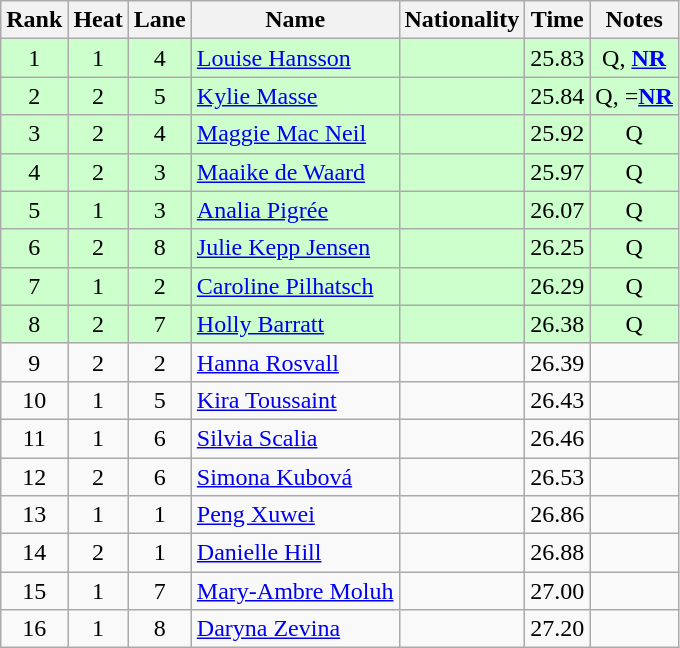<table class="wikitable sortable" style="text-align:center">
<tr>
<th>Rank</th>
<th>Heat</th>
<th>Lane</th>
<th>Name</th>
<th>Nationality</th>
<th>Time</th>
<th>Notes</th>
</tr>
<tr bgcolor=ccffcc>
<td>1</td>
<td>1</td>
<td>4</td>
<td align=left><a href='#'>Louise Hansson</a></td>
<td align=left></td>
<td>25.83</td>
<td>Q, <strong><a href='#'>NR</a></strong></td>
</tr>
<tr bgcolor=ccffcc>
<td>2</td>
<td>2</td>
<td>5</td>
<td align=left><a href='#'>Kylie Masse</a></td>
<td align=left></td>
<td>25.84</td>
<td>Q, =<strong><a href='#'>NR</a></strong></td>
</tr>
<tr bgcolor=ccffcc>
<td>3</td>
<td>2</td>
<td>4</td>
<td align=left><a href='#'>Maggie Mac Neil</a></td>
<td align=left></td>
<td>25.92</td>
<td>Q</td>
</tr>
<tr bgcolor=ccffcc>
<td>4</td>
<td>2</td>
<td>3</td>
<td align=left><a href='#'>Maaike de Waard</a></td>
<td align=left></td>
<td>25.97</td>
<td>Q</td>
</tr>
<tr bgcolor=ccffcc>
<td>5</td>
<td>1</td>
<td>3</td>
<td align=left><a href='#'>Analia Pigrée</a></td>
<td align=left></td>
<td>26.07</td>
<td>Q</td>
</tr>
<tr bgcolor=ccffcc>
<td>6</td>
<td>2</td>
<td>8</td>
<td align=left><a href='#'>Julie Kepp Jensen</a></td>
<td align=left></td>
<td>26.25</td>
<td>Q</td>
</tr>
<tr bgcolor=ccffcc>
<td>7</td>
<td>1</td>
<td>2</td>
<td align=left><a href='#'>Caroline Pilhatsch</a></td>
<td align=left></td>
<td>26.29</td>
<td>Q</td>
</tr>
<tr bgcolor=ccffcc>
<td>8</td>
<td>2</td>
<td>7</td>
<td align=left><a href='#'>Holly Barratt</a></td>
<td align=left></td>
<td>26.38</td>
<td>Q</td>
</tr>
<tr>
<td>9</td>
<td>2</td>
<td>2</td>
<td align=left><a href='#'>Hanna Rosvall</a></td>
<td align=left></td>
<td>26.39</td>
<td></td>
</tr>
<tr>
<td>10</td>
<td>1</td>
<td>5</td>
<td align=left><a href='#'>Kira Toussaint</a></td>
<td align=left></td>
<td>26.43</td>
<td></td>
</tr>
<tr>
<td>11</td>
<td>1</td>
<td>6</td>
<td align=left><a href='#'>Silvia Scalia</a></td>
<td align=left></td>
<td>26.46</td>
<td></td>
</tr>
<tr>
<td>12</td>
<td>2</td>
<td>6</td>
<td align=left><a href='#'>Simona Kubová</a></td>
<td align=left></td>
<td>26.53</td>
<td></td>
</tr>
<tr>
<td>13</td>
<td>1</td>
<td>1</td>
<td align=left><a href='#'>Peng Xuwei</a></td>
<td align=left></td>
<td>26.86</td>
<td></td>
</tr>
<tr>
<td>14</td>
<td>2</td>
<td>1</td>
<td align=left><a href='#'>Danielle Hill</a></td>
<td align=left></td>
<td>26.88</td>
<td></td>
</tr>
<tr>
<td>15</td>
<td>1</td>
<td>7</td>
<td align=left><a href='#'>Mary-Ambre Moluh</a></td>
<td align=left></td>
<td>27.00</td>
<td></td>
</tr>
<tr>
<td>16</td>
<td>1</td>
<td>8</td>
<td align=left><a href='#'>Daryna Zevina</a></td>
<td align=left></td>
<td>27.20</td>
<td></td>
</tr>
</table>
